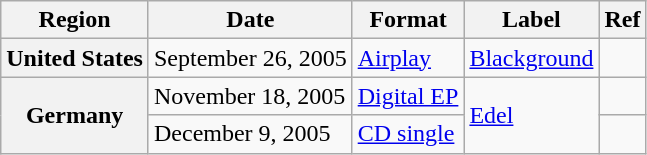<table class="wikitable plainrowheaders">
<tr>
<th scope="col">Region</th>
<th scope="col">Date</th>
<th scope="col">Format</th>
<th scope="col">Label</th>
<th scope="col">Ref</th>
</tr>
<tr>
<th scope="row">United States</th>
<td align="left">September 26, 2005</td>
<td align="left"><a href='#'>Airplay</a></td>
<td align="left"><a href='#'>Blackground</a></td>
<td></td>
</tr>
<tr>
<th scope="row" rowspan="2">Germany</th>
<td align="left">November 18, 2005</td>
<td align="left"><a href='#'>Digital EP</a></td>
<td align="left" rowspan="2"><a href='#'>Edel</a></td>
<td></td>
</tr>
<tr>
<td align="left">December 9, 2005</td>
<td align="left"><a href='#'>CD single</a></td>
<td></td>
</tr>
</table>
